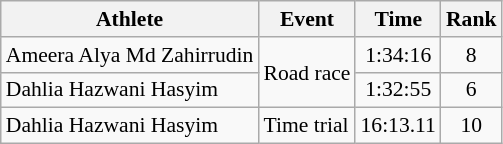<table class=wikitable style="font-size:90%;">
<tr>
<th>Athlete</th>
<th>Event</th>
<th>Time</th>
<th>Rank</th>
</tr>
<tr align=center>
<td align=left>Ameera Alya Md Zahirrudin</td>
<td align=left rowspan=2>Road race</td>
<td>1:34:16</td>
<td>8</td>
</tr>
<tr align=center>
<td align=left>Dahlia Hazwani Hasyim</td>
<td>1:32:55</td>
<td>6</td>
</tr>
<tr align=center>
<td align=left>Dahlia Hazwani Hasyim</td>
<td align=left>Time trial</td>
<td>16:13.11</td>
<td>10</td>
</tr>
</table>
